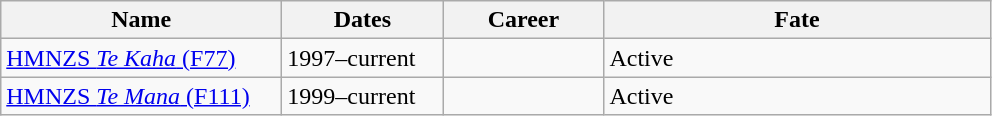<table class="wikitable">
<tr>
<th width="180">Name</th>
<th width="100">Dates</th>
<th width="100">Career</th>
<th width="250">Fate</th>
</tr>
<tr>
<td><a href='#'>HMNZS <em>Te Kaha</em> (F77)</a></td>
<td>1997–current</td>
<td> </td>
<td>Active</td>
</tr>
<tr>
<td><a href='#'>HMNZS <em>Te Mana</em> (F111)</a></td>
<td>1999–current</td>
<td> </td>
<td>Active</td>
</tr>
</table>
